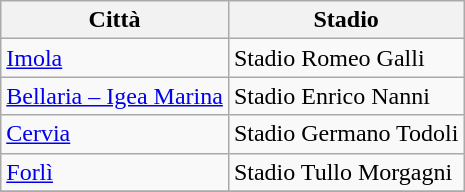<table class="wikitable">
<tr>
<th>Città</th>
<th>Stadio</th>
</tr>
<tr>
<td><a href='#'>Imola</a></td>
<td>Stadio Romeo Galli</td>
</tr>
<tr>
<td><a href='#'>Bellaria – Igea Marina</a></td>
<td>Stadio Enrico Nanni</td>
</tr>
<tr>
<td><a href='#'>Cervia</a></td>
<td>Stadio Germano Todoli</td>
</tr>
<tr>
<td><a href='#'>Forlì</a></td>
<td>Stadio Tullo Morgagni</td>
</tr>
<tr>
</tr>
</table>
